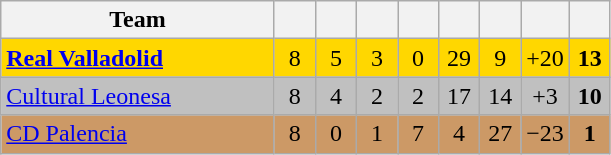<table class="wikitable" style="text-align:center">
<tr>
<th width="175">Team</th>
<th width="20"></th>
<th width="20"></th>
<th width="20"></th>
<th width="20"></th>
<th width="20"></th>
<th width="20"></th>
<th width="20"></th>
<th width="20"></th>
</tr>
<tr bgcolor=gold>
<td align=left><strong><a href='#'>Real Valladolid</a></strong></td>
<td>8</td>
<td>5</td>
<td>3</td>
<td>0</td>
<td>29</td>
<td>9</td>
<td>+20</td>
<td><strong>13</strong></td>
</tr>
<tr bgcolor=silver>
<td align=left><a href='#'>Cultural Leonesa</a></td>
<td>8</td>
<td>4</td>
<td>2</td>
<td>2</td>
<td>17</td>
<td>14</td>
<td>+3</td>
<td><strong>10</strong></td>
</tr>
<tr bgcolor=#cc9966>
<td align=left><a href='#'>CD Palencia</a></td>
<td>8</td>
<td>0</td>
<td>1</td>
<td>7</td>
<td>4</td>
<td>27</td>
<td>−23</td>
<td><strong>1</strong></td>
</tr>
</table>
